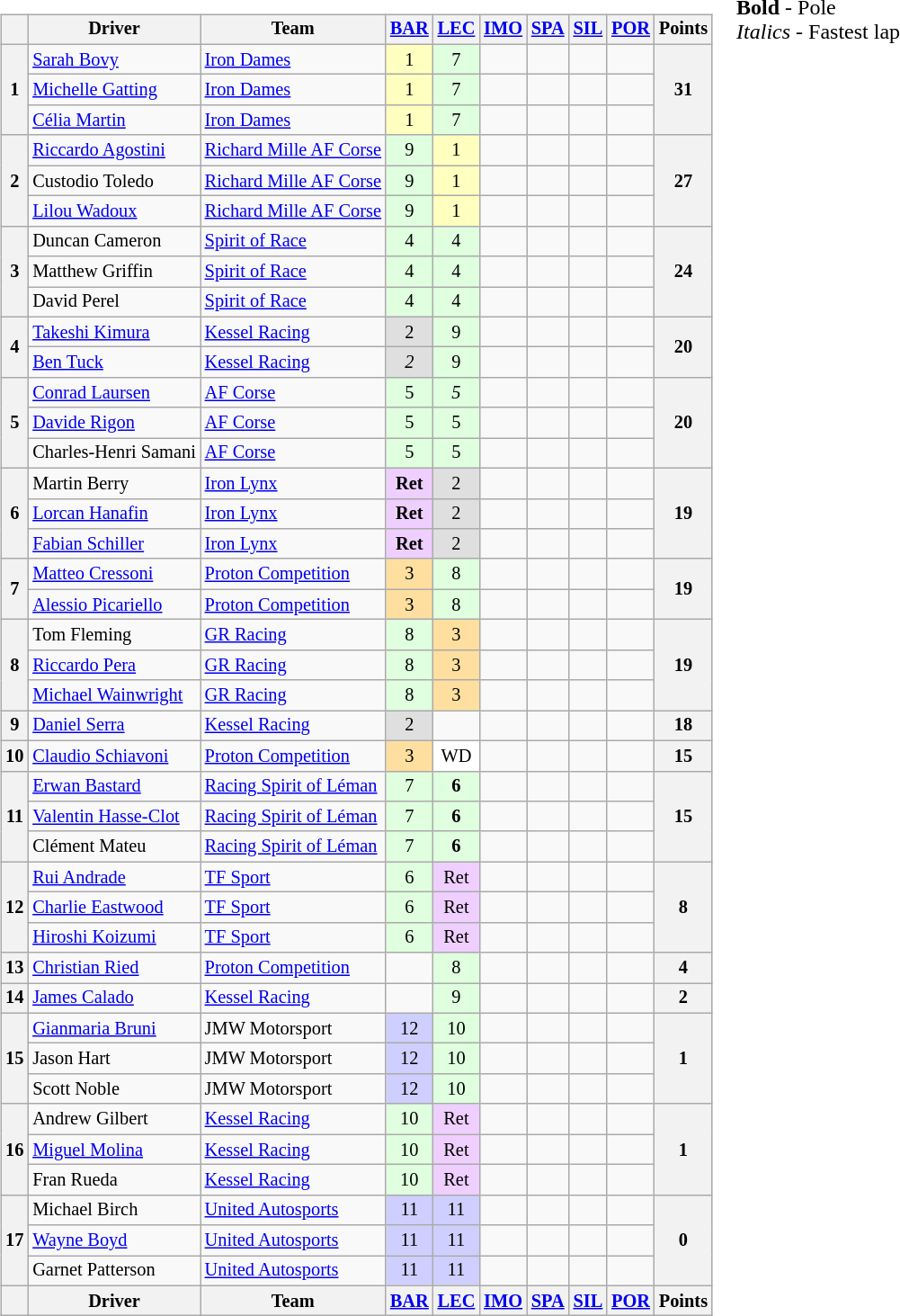<table>
<tr>
<td><br><table class="wikitable" style="font-size:85%; text-align:center;">
<tr>
<th></th>
<th>Driver</th>
<th>Team</th>
<th><a href='#'>BAR</a><br></th>
<th><a href='#'>LEC</a><br></th>
<th><a href='#'>IMO</a><br></th>
<th><a href='#'>SPA</a><br></th>
<th><a href='#'>SIL</a><br></th>
<th><a href='#'>POR</a><br></th>
<th>Points</th>
</tr>
<tr>
<th rowspan=3>1</th>
<td align="left"> <a href='#'>Sarah Bovy</a></td>
<td align="left"> <a href='#'>Iron Dames</a></td>
<td style="background:#ffffbf;">1</td>
<td style="background:#dfffdf;">7</td>
<td></td>
<td></td>
<td></td>
<td></td>
<th rowspan=3>31</th>
</tr>
<tr>
<td align="left"> <a href='#'>Michelle Gatting</a></td>
<td align="left"> <a href='#'>Iron Dames</a></td>
<td style="background:#ffffbf;">1</td>
<td style="background:#dfffdf;">7</td>
<td></td>
<td></td>
<td></td>
<td></td>
</tr>
<tr>
<td align="left"> <a href='#'>Célia Martin</a></td>
<td align="left"> <a href='#'>Iron Dames</a></td>
<td style="background:#ffffbf;">1</td>
<td style="background:#dfffdf;">7</td>
<td></td>
<td></td>
<td></td>
<td></td>
</tr>
<tr>
<th rowspan=3>2</th>
<td align="left"> <a href='#'>Riccardo Agostini</a></td>
<td align="left"> <a href='#'>Richard Mille AF Corse</a></td>
<td style="background:#dfffdf;">9</td>
<td style="background:#ffffbf;">1</td>
<td></td>
<td></td>
<td></td>
<td></td>
<th rowspan=3>27</th>
</tr>
<tr>
<td align="left"> Custodio Toledo</td>
<td align="left"> <a href='#'>Richard Mille AF Corse</a></td>
<td style="background:#dfffdf;">9</td>
<td style="background:#ffffbf;">1</td>
<td></td>
<td></td>
<td></td>
<td></td>
</tr>
<tr>
<td align="left"> <a href='#'>Lilou Wadoux</a></td>
<td align="left"> <a href='#'>Richard Mille AF Corse</a></td>
<td style="background:#dfffdf;">9</td>
<td style="background:#ffffbf;">1</td>
<td></td>
<td></td>
<td></td>
<td></td>
</tr>
<tr>
<th rowspan=3>3</th>
<td align="left"> Duncan Cameron</td>
<td align="left"> <a href='#'>Spirit of Race</a></td>
<td style="background:#dfffdf;">4</td>
<td style="background:#dfffdf;">4</td>
<td></td>
<td></td>
<td></td>
<td></td>
<th rowspan=3>24</th>
</tr>
<tr>
<td align="left"> Matthew Griffin</td>
<td align="left"> <a href='#'>Spirit of Race</a></td>
<td style="background:#dfffdf;">4</td>
<td style="background:#dfffdf;">4</td>
<td></td>
<td></td>
<td></td>
<td></td>
</tr>
<tr>
<td align="left"> David Perel</td>
<td align="left"> <a href='#'>Spirit of Race</a></td>
<td style="background:#dfffdf;">4</td>
<td style="background:#dfffdf;">4</td>
<td></td>
<td></td>
<td></td>
<td></td>
</tr>
<tr>
<th rowspan=2>4</th>
<td align="left"> <a href='#'>Takeshi Kimura</a></td>
<td align="left"> <a href='#'>Kessel Racing</a></td>
<td style="background:#dfdfdf;">2</td>
<td style="background:#dfffdf;">9</td>
<td></td>
<td></td>
<td></td>
<td></td>
<th rowspan=2>20</th>
</tr>
<tr>
<td align="left"> <a href='#'>Ben Tuck</a></td>
<td align="left"> <a href='#'>Kessel Racing</a></td>
<td style="background:#dfdfdf;"><em>2</em></td>
<td style="background:#dfffdf;">9</td>
<td></td>
<td></td>
<td></td>
<td></td>
</tr>
<tr>
<th rowspan=3>5</th>
<td align="left"> <a href='#'>Conrad Laursen</a></td>
<td align="left"> <a href='#'>AF Corse</a></td>
<td style="background:#dfffdf;">5</td>
<td style="background:#dfffdf;"><em>5</em></td>
<td></td>
<td></td>
<td></td>
<td></td>
<th rowspan=3>20</th>
</tr>
<tr>
<td align="left"> <a href='#'>Davide Rigon</a></td>
<td align="left"> <a href='#'>AF Corse</a></td>
<td style="background:#dfffdf;">5</td>
<td style="background:#dfffdf;">5</td>
<td></td>
<td></td>
<td></td>
<td></td>
</tr>
<tr>
<td align="left"> Charles-Henri Samani</td>
<td align="left"> <a href='#'>AF Corse</a></td>
<td style="background:#dfffdf;">5</td>
<td style="background:#dfffdf;">5</td>
<td></td>
<td></td>
<td></td>
<td></td>
</tr>
<tr>
<th rowspan=3>6</th>
<td align="left"> Martin Berry</td>
<td align="left"> <a href='#'>Iron Lynx</a></td>
<td style="background:#efcfff;"><strong>Ret</strong></td>
<td style="background:#dfdfdf;">2</td>
<td></td>
<td></td>
<td></td>
<td></td>
<th rowspan=3>19</th>
</tr>
<tr>
<td align="left"> <a href='#'>Lorcan Hanafin</a></td>
<td align="left"> <a href='#'>Iron Lynx</a></td>
<td style="background:#efcfff;"><strong>Ret</strong></td>
<td style="background:#dfdfdf;">2</td>
<td></td>
<td></td>
<td></td>
<td></td>
</tr>
<tr>
<td align="left"> <a href='#'>Fabian Schiller</a></td>
<td align="left"> <a href='#'>Iron Lynx</a></td>
<td style="background:#efcfff;"><strong>Ret</strong></td>
<td style="background:#dfdfdf;">2</td>
<td></td>
<td></td>
<td></td>
<td></td>
</tr>
<tr>
<th rowspan=2>7</th>
<td align="left"> <a href='#'>Matteo Cressoni</a></td>
<td align="left"> <a href='#'>Proton Competition</a></td>
<td style="background:#ffdf9f;">3</td>
<td style="background:#dfffdf;">8</td>
<td></td>
<td></td>
<td></td>
<td></td>
<th rowspan=2>19</th>
</tr>
<tr>
<td align="left"> <a href='#'>Alessio Picariello</a></td>
<td align="left"> <a href='#'>Proton Competition</a></td>
<td style="background:#ffdf9f;">3</td>
<td style="background:#dfffdf;">8</td>
<td></td>
<td></td>
<td></td>
<td></td>
</tr>
<tr>
<th rowspan=3>8</th>
<td align="left"> Tom Fleming</td>
<td align="left"> <a href='#'>GR Racing</a></td>
<td style="background:#dfffdf;">8</td>
<td style="background:#ffdf9f;">3</td>
<td></td>
<td></td>
<td></td>
<td></td>
<th rowspan=3>19</th>
</tr>
<tr>
<td align="left"> <a href='#'>Riccardo Pera</a></td>
<td align="left"> <a href='#'>GR Racing</a></td>
<td style="background:#dfffdf;">8</td>
<td style="background:#ffdf9f;">3</td>
<td></td>
<td></td>
<td></td>
<td></td>
</tr>
<tr>
<td align="left"> <a href='#'>Michael Wainwright</a></td>
<td align="left"> <a href='#'>GR Racing</a></td>
<td style="background:#dfffdf;">8</td>
<td style="background:#ffdf9f;">3</td>
<td></td>
<td></td>
<td></td>
<td></td>
</tr>
<tr>
<th>9</th>
<td align="left"> <a href='#'>Daniel Serra</a></td>
<td align="left"> <a href='#'>Kessel Racing</a></td>
<td style="background:#dfdfdf;">2</td>
<td></td>
<td></td>
<td></td>
<td></td>
<td></td>
<th>18</th>
</tr>
<tr>
<th>10</th>
<td align="left"> <a href='#'>Claudio Schiavoni</a></td>
<td align="left"> <a href='#'>Proton Competition</a></td>
<td style="background:#ffdf9f;">3</td>
<td style="background:#ffffff;">WD</td>
<td></td>
<td></td>
<td></td>
<td></td>
<th>15</th>
</tr>
<tr>
<th rowspan=3>11</th>
<td align="left"> <a href='#'>Erwan Bastard</a></td>
<td align="left"> <a href='#'>Racing Spirit of Léman</a></td>
<td style="background:#dfffdf;">7</td>
<td style="background:#dfffdf;"><strong>6</strong></td>
<td></td>
<td></td>
<td></td>
<td></td>
<th rowspan=3>15</th>
</tr>
<tr>
<td align="left"> <a href='#'>Valentin Hasse-Clot</a></td>
<td align="left"> <a href='#'>Racing Spirit of Léman</a></td>
<td style="background:#dfffdf;">7</td>
<td style="background:#dfffdf;"><strong>6</strong></td>
<td></td>
<td></td>
<td></td>
<td></td>
</tr>
<tr>
<td align="left"> Clément Mateu</td>
<td align="left"> <a href='#'>Racing Spirit of Léman</a></td>
<td style="background:#dfffdf;">7</td>
<td style="background:#dfffdf;"><strong>6</strong></td>
<td></td>
<td></td>
<td></td>
<td></td>
</tr>
<tr>
<th rowspan=3>12</th>
<td align="left"> <a href='#'>Rui Andrade</a></td>
<td align="left"> <a href='#'>TF Sport</a></td>
<td style="background:#dfffdf;">6</td>
<td style="background:#efcfff;">Ret</td>
<td></td>
<td></td>
<td></td>
<td></td>
<th rowspan=3>8</th>
</tr>
<tr>
<td align="left"> <a href='#'>Charlie Eastwood</a></td>
<td align="left"> <a href='#'>TF Sport</a></td>
<td style="background:#dfffdf;">6</td>
<td style="background:#efcfff;">Ret</td>
<td></td>
<td></td>
<td></td>
<td></td>
</tr>
<tr>
<td align="left"> <a href='#'>Hiroshi Koizumi</a></td>
<td align="left"> <a href='#'>TF Sport</a></td>
<td style="background:#dfffdf;">6</td>
<td style="background:#efcfff;">Ret</td>
<td></td>
<td></td>
<td></td>
<td></td>
</tr>
<tr>
<th>13</th>
<td align="left"> <a href='#'>Christian Ried</a></td>
<td align="left"> <a href='#'>Proton Competition</a></td>
<td></td>
<td style="background:#dfffdf;">8</td>
<td></td>
<td></td>
<td></td>
<td></td>
<th>4</th>
</tr>
<tr>
<th>14</th>
<td align="left"> <a href='#'>James Calado</a></td>
<td align="left"> <a href='#'>Kessel Racing</a></td>
<td></td>
<td style="background:#dfffdf;">9</td>
<td></td>
<td></td>
<td></td>
<td></td>
<th>2</th>
</tr>
<tr>
<th rowspan=3>15</th>
<td align="left"> <a href='#'>Gianmaria Bruni</a></td>
<td align="left"> JMW Motorsport</td>
<td style="background:#cfcfff;">12</td>
<td style="background:#dfffdf;">10</td>
<td></td>
<td></td>
<td></td>
<td></td>
<th rowspan=3>1</th>
</tr>
<tr>
<td align="left"> Jason Hart</td>
<td align="left"> JMW Motorsport</td>
<td style="background:#cfcfff;">12</td>
<td style="background:#dfffdf;">10</td>
<td></td>
<td></td>
<td></td>
<td></td>
</tr>
<tr>
<td align="left"> Scott Noble</td>
<td align="left"> JMW Motorsport</td>
<td style="background:#cfcfff;">12</td>
<td style="background:#dfffdf;">10</td>
<td></td>
<td></td>
<td></td>
<td></td>
</tr>
<tr>
<th rowspan=3>16</th>
<td align="left"> Andrew Gilbert</td>
<td align="left"> <a href='#'>Kessel Racing</a></td>
<td style="background:#dfffdf;">10</td>
<td style="background:#efcfff;">Ret</td>
<td></td>
<td></td>
<td></td>
<td></td>
<th rowspan=3>1</th>
</tr>
<tr>
<td align="left"> <a href='#'>Miguel Molina</a></td>
<td align="left"> <a href='#'>Kessel Racing</a></td>
<td style="background:#dfffdf;">10</td>
<td style="background:#efcfff;">Ret</td>
<td></td>
<td></td>
<td></td>
<td></td>
</tr>
<tr>
<td align="left"> Fran Rueda</td>
<td align="left"> <a href='#'>Kessel Racing</a></td>
<td style="background:#dfffdf;">10</td>
<td style="background:#efcfff;">Ret</td>
<td></td>
<td></td>
<td></td>
<td></td>
</tr>
<tr>
<th rowspan=3>17</th>
<td align="left"> Michael Birch</td>
<td align="left"> <a href='#'>United Autosports</a></td>
<td style="background:#cfcfff;">11</td>
<td style="background:#cfcfff;">11</td>
<td></td>
<td></td>
<td></td>
<td></td>
<th rowspan=3>0</th>
</tr>
<tr>
<td align="left"> <a href='#'>Wayne Boyd</a></td>
<td align="left"> <a href='#'>United Autosports</a></td>
<td style="background:#cfcfff;">11</td>
<td style="background:#cfcfff;">11</td>
<td></td>
<td></td>
<td></td>
<td></td>
</tr>
<tr>
<td align="left"> Garnet Patterson</td>
<td align="left"> <a href='#'>United Autosports</a></td>
<td style="background:#cfcfff;">11</td>
<td style="background:#cfcfff;">11</td>
<td></td>
<td></td>
<td></td>
<td></td>
</tr>
<tr>
<th></th>
<th>Driver</th>
<th>Team</th>
<th><a href='#'>BAR</a><br></th>
<th><a href='#'>LEC</a><br></th>
<th><a href='#'>IMO</a><br></th>
<th><a href='#'>SPA</a><br></th>
<th><a href='#'>SIL</a><br></th>
<th><a href='#'>POR</a><br></th>
<th>Points</th>
</tr>
</table>
</td>
<td valign="top"><br><span><strong>Bold</strong> - Pole</span><br><span><em>Italics</em> - Fastest lap</span></td>
</tr>
</table>
